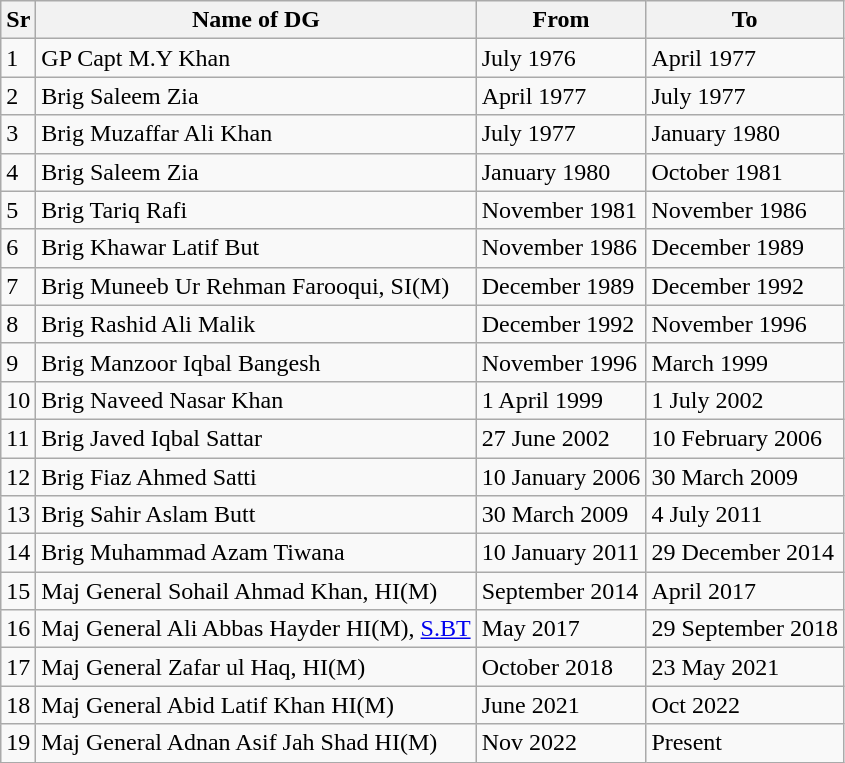<table class="wikitable sortable">
<tr>
<th>Sr</th>
<th>Name of DG</th>
<th>From</th>
<th>To</th>
</tr>
<tr>
<td>1</td>
<td>GP Capt M.Y Khan</td>
<td>July 1976</td>
<td>April 1977</td>
</tr>
<tr>
<td>2</td>
<td>Brig Saleem Zia</td>
<td>April 1977</td>
<td>July 1977</td>
</tr>
<tr>
<td>3</td>
<td>Brig Muzaffar Ali Khan</td>
<td>July 1977</td>
<td>January 1980</td>
</tr>
<tr>
<td>4</td>
<td>Brig Saleem Zia</td>
<td>January 1980</td>
<td>October 1981</td>
</tr>
<tr>
<td>5</td>
<td>Brig Tariq Rafi</td>
<td>November 1981</td>
<td>November 1986</td>
</tr>
<tr>
<td>6</td>
<td>Brig Khawar Latif But</td>
<td>November 1986</td>
<td>December 1989</td>
</tr>
<tr>
<td>7</td>
<td>Brig Muneeb Ur Rehman Farooqui, SI(M)</td>
<td>December 1989</td>
<td>December 1992</td>
</tr>
<tr>
<td>8</td>
<td>Brig Rashid Ali Malik</td>
<td>December 1992</td>
<td>November 1996</td>
</tr>
<tr>
<td>9</td>
<td>Brig Manzoor Iqbal Bangesh</td>
<td>November 1996</td>
<td>March 1999</td>
</tr>
<tr>
<td>10</td>
<td>Brig Naveed Nasar Khan</td>
<td>1 April 1999</td>
<td>1 July 2002</td>
</tr>
<tr>
<td>11</td>
<td>Brig Javed Iqbal Sattar</td>
<td>27 June 2002</td>
<td>10 February 2006</td>
</tr>
<tr>
<td>12</td>
<td>Brig Fiaz Ahmed Satti</td>
<td>10 January 2006</td>
<td>30 March 2009</td>
</tr>
<tr>
<td>13</td>
<td>Brig Sahir Aslam Butt</td>
<td>30 March 2009</td>
<td>4 July 2011</td>
</tr>
<tr>
<td>14</td>
<td>Brig Muhammad Azam Tiwana</td>
<td>10 January 2011</td>
<td>29 December 2014</td>
</tr>
<tr>
<td>15</td>
<td>Maj General Sohail Ahmad Khan, HI(M)</td>
<td>September 2014</td>
<td>April 2017</td>
</tr>
<tr>
<td>16</td>
<td>Maj General Ali Abbas Hayder HI(M), <a href='#'>S.BT</a></td>
<td>May 2017</td>
<td>29 September 2018</td>
</tr>
<tr>
<td>17</td>
<td>Maj General Zafar ul Haq, HI(M)</td>
<td>October 2018</td>
<td>23 May 2021</td>
</tr>
<tr>
<td>18</td>
<td>Maj General Abid Latif Khan HI(M)</td>
<td>June 2021</td>
<td>Oct 2022</td>
</tr>
<tr>
<td>19</td>
<td>Maj General Adnan Asif Jah Shad HI(M)</td>
<td>Nov 2022</td>
<td>Present</td>
</tr>
</table>
